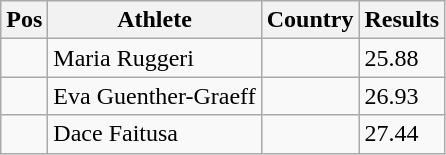<table class="wikitable">
<tr>
<th>Pos</th>
<th>Athlete</th>
<th>Country</th>
<th>Results</th>
</tr>
<tr>
<td align="center"></td>
<td>Maria Ruggeri</td>
<td></td>
<td>25.88</td>
</tr>
<tr>
<td align="center"></td>
<td>Eva Guenther-Graeff</td>
<td></td>
<td>26.93</td>
</tr>
<tr>
<td align="center"></td>
<td>Dace Faitusa</td>
<td></td>
<td>27.44</td>
</tr>
</table>
